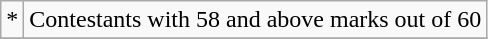<table class="wikitable sortable">
<tr>
<td>*</td>
<td>Contestants with 58 and above marks out of 60</td>
</tr>
<tr>
</tr>
</table>
